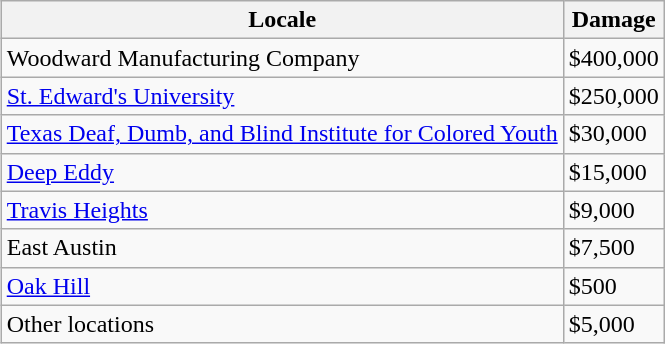<table class="wikitable sortable" style="float:right; margin:0 0 0.5em 1em; float:right;">
<tr style="text-align:center;">
<th>Locale</th>
<th>Damage</th>
</tr>
<tr>
<td>Woodward Manufacturing Company</td>
<td>$400,000</td>
</tr>
<tr>
<td><a href='#'>St. Edward's University</a></td>
<td>$250,000</td>
</tr>
<tr>
<td><a href='#'>Texas Deaf, Dumb, and Blind Institute for Colored Youth</a></td>
<td>$30,000</td>
</tr>
<tr>
<td><a href='#'>Deep Eddy</a></td>
<td>$15,000</td>
</tr>
<tr>
<td><a href='#'>Travis Heights</a></td>
<td>$9,000</td>
</tr>
<tr>
<td>East Austin</td>
<td>$7,500</td>
</tr>
<tr>
<td><a href='#'>Oak Hill</a></td>
<td>$500</td>
</tr>
<tr>
<td>Other locations</td>
<td>$5,000</td>
</tr>
</table>
